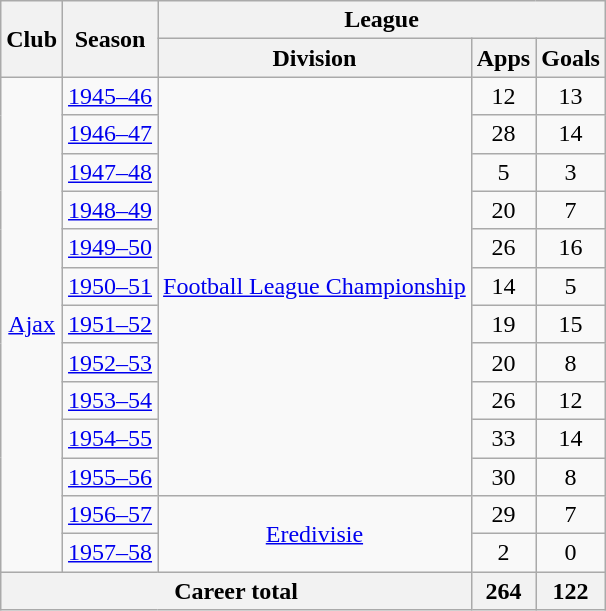<table class="wikitable" style="text-align:center">
<tr>
<th rowspan="2">Club</th>
<th rowspan="2">Season</th>
<th colspan="3">League</th>
</tr>
<tr>
<th>Division</th>
<th>Apps</th>
<th>Goals</th>
</tr>
<tr>
<td rowspan="13"><a href='#'>Ajax</a></td>
<td><a href='#'>1945–46</a></td>
<td rowspan="11"><a href='#'>Football League Championship</a></td>
<td>12</td>
<td>13</td>
</tr>
<tr>
<td><a href='#'>1946–47</a></td>
<td>28</td>
<td>14</td>
</tr>
<tr>
<td><a href='#'>1947–48</a></td>
<td>5</td>
<td>3</td>
</tr>
<tr>
<td><a href='#'>1948–49</a></td>
<td>20</td>
<td>7</td>
</tr>
<tr>
<td><a href='#'>1949–50</a></td>
<td>26</td>
<td>16</td>
</tr>
<tr>
<td><a href='#'>1950–51</a></td>
<td>14</td>
<td>5</td>
</tr>
<tr>
<td><a href='#'>1951–52</a></td>
<td>19</td>
<td>15</td>
</tr>
<tr>
<td><a href='#'>1952–53</a></td>
<td>20</td>
<td>8</td>
</tr>
<tr>
<td><a href='#'>1953–54</a></td>
<td>26</td>
<td>12</td>
</tr>
<tr>
<td><a href='#'>1954–55</a></td>
<td>33</td>
<td>14</td>
</tr>
<tr>
<td><a href='#'>1955–56</a></td>
<td>30</td>
<td>8</td>
</tr>
<tr>
<td><a href='#'>1956–57</a></td>
<td rowspan="2"><a href='#'>Eredivisie</a></td>
<td>29</td>
<td>7</td>
</tr>
<tr>
<td><a href='#'>1957–58</a></td>
<td>2</td>
<td>0</td>
</tr>
<tr>
<th colspan=3>Career total</th>
<th>264</th>
<th>122</th>
</tr>
</table>
